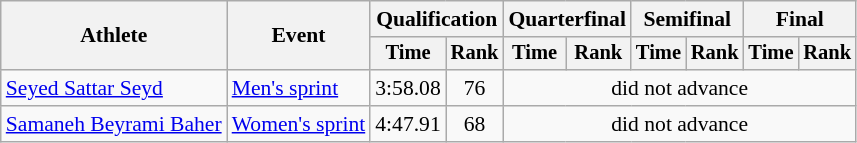<table class="wikitable" style="font-size:90%">
<tr>
<th rowspan="2">Athlete</th>
<th rowspan="2">Event</th>
<th colspan="2">Qualification</th>
<th colspan="2">Quarterfinal</th>
<th colspan="2">Semifinal</th>
<th colspan="2">Final</th>
</tr>
<tr style="font-size:95%">
<th>Time</th>
<th>Rank</th>
<th>Time</th>
<th>Rank</th>
<th>Time</th>
<th>Rank</th>
<th>Time</th>
<th>Rank</th>
</tr>
<tr align=center>
<td align=left><a href='#'>Seyed Sattar Seyd</a></td>
<td align=left><a href='#'>Men's sprint</a></td>
<td>3:58.08</td>
<td>76</td>
<td colspan=6>did not advance</td>
</tr>
<tr align=center>
<td align=left><a href='#'>Samaneh Beyrami Baher</a></td>
<td align=left><a href='#'>Women's sprint</a></td>
<td>4:47.91</td>
<td>68</td>
<td colspan=6>did not advance</td>
</tr>
</table>
